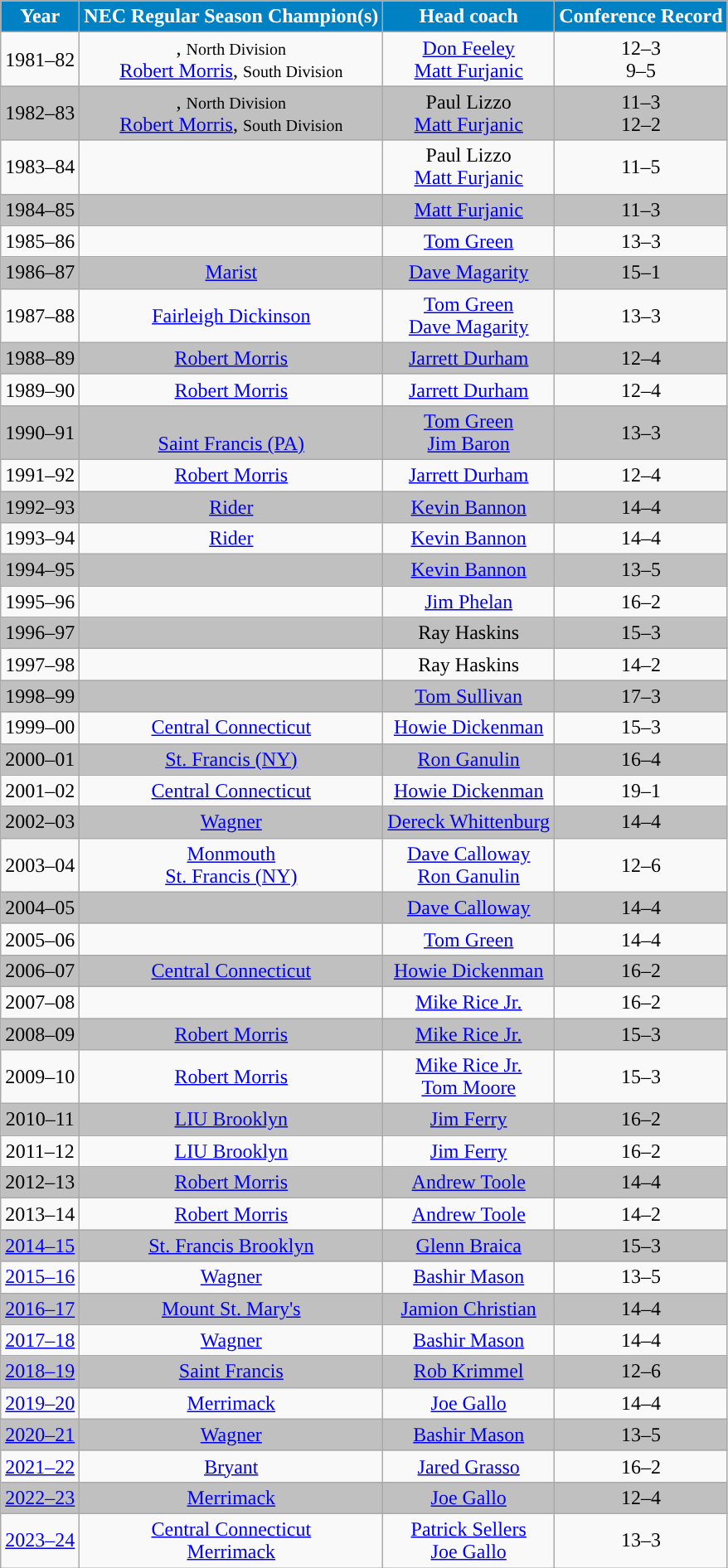<table class="wikitable" style="border: 2px solid dark blue;">
<tr>
<th align="center" style="background:#0081C4; color:#FFFFFF;">Year</th>
<th align="center" style="background:#0081C4; color:#FFFFFF;">NEC Regular Season Champion(s)</th>
<th align="center" style="background:#0081C4; color:#FFFFFF;">Head coach</th>
<th align="center" style="background:#0081C4; color:#FFFFFF;">Conference Record</th>
</tr>
<tr align=center>
<td>1981–82</td>
<td>, <small>North Division</small><br><a href='#'>Robert Morris</a>, <small>South Division</small></td>
<td><a href='#'>Don Feeley</a><br> <a href='#'>Matt Furjanic</a></td>
<td>12–3<br>9–5</td>
</tr>
<tr align=center>
<td style=background:silver>1982–83</td>
<td style=background:silver>, <small>North Division</small><br><a href='#'>Robert Morris</a>, <small>South Division</small></td>
<td style=background:silver>Paul Lizzo<br> <a href='#'>Matt Furjanic</a></td>
<td style=background:silver>11–3<br>12–2</td>
</tr>
<tr align=center>
<td>1983–84</td>
<td><br></td>
<td>Paul Lizzo<br> <a href='#'>Matt Furjanic</a></td>
<td>11–5</td>
</tr>
<tr align=center>
<td style=background:silver>1984–85</td>
<td style=background:silver></td>
<td style=background:silver><a href='#'>Matt Furjanic</a></td>
<td style=background:silver>11–3</td>
</tr>
<tr align=center>
<td>1985–86</td>
<td></td>
<td><a href='#'>Tom Green</a></td>
<td>13–3</td>
</tr>
<tr align=center>
<td style=background:silver>1986–87</td>
<td style=background:silver><a href='#'>Marist</a></td>
<td style=background:silver><a href='#'>Dave Magarity</a></td>
<td style=background:silver>15–1</td>
</tr>
<tr align=center>
<td>1987–88</td>
<td><a href='#'>Fairleigh Dickinson</a><br></td>
<td><a href='#'>Tom Green</a><br><a href='#'>Dave Magarity</a></td>
<td>13–3</td>
</tr>
<tr align=center>
<td style=background:silver>1988–89</td>
<td style=background:silver><a href='#'>Robert Morris</a></td>
<td style=background:silver><a href='#'>Jarrett Durham</a></td>
<td style=background:silver>12–4</td>
</tr>
<tr align=center>
<td>1989–90</td>
<td><a href='#'>Robert Morris</a></td>
<td><a href='#'>Jarrett Durham</a></td>
<td>12–4</td>
</tr>
<tr align=center>
<td style=background:silver>1990–91</td>
<td style=background:silver><br><a href='#'>Saint Francis (PA)</a></td>
<td style=background:silver><a href='#'>Tom Green</a> <br><a href='#'>Jim Baron</a></td>
<td style=background:silver>13–3</td>
</tr>
<tr align=center>
<td>1991–92</td>
<td><a href='#'>Robert Morris</a></td>
<td><a href='#'>Jarrett Durham</a></td>
<td>12–4</td>
</tr>
<tr align=center>
<td style=background:silver>1992–93</td>
<td style=background:silver><a href='#'>Rider</a></td>
<td style=background:silver><a href='#'>Kevin Bannon</a></td>
<td style=background:silver>14–4</td>
</tr>
<tr align=center>
<td>1993–94</td>
<td><a href='#'>Rider</a></td>
<td><a href='#'>Kevin Bannon</a></td>
<td>14–4</td>
</tr>
<tr align=center>
<td style=background:silver>1994–95</td>
<td style=background:silver></td>
<td style=background:silver><a href='#'>Kevin Bannon </a></td>
<td style=background:silver>13–5</td>
</tr>
<tr align=center>
<td>1995–96</td>
<td></td>
<td><a href='#'>Jim Phelan</a></td>
<td>16–2</td>
</tr>
<tr align=center>
<td style=background:silver>1996–97</td>
<td style=background:silver></td>
<td style=background:silver>Ray Haskins</td>
<td style=background:silver>15–3</td>
</tr>
<tr align=center>
<td>1997–98</td>
<td></td>
<td>Ray Haskins</td>
<td>14–2</td>
</tr>
<tr align=center>
<td style=background:silver>1998–99</td>
<td style=background:silver></td>
<td style=background:silver><a href='#'>Tom Sullivan</a></td>
<td style=background:silver>17–3</td>
</tr>
<tr align=center>
<td>1999–00</td>
<td><a href='#'>Central Connecticut</a></td>
<td><a href='#'>Howie Dickenman</a></td>
<td>15–3</td>
</tr>
<tr align=center>
<td style=background:silver>2000–01</td>
<td style=background:silver><a href='#'>St. Francis (NY)</a></td>
<td style=background:silver><a href='#'>Ron Ganulin</a></td>
<td style=background:silver>16–4</td>
</tr>
<tr align=center>
<td>2001–02</td>
<td><a href='#'>Central Connecticut</a></td>
<td><a href='#'>Howie Dickenman</a></td>
<td>19–1</td>
</tr>
<tr align=center>
<td style=background:silver>2002–03</td>
<td style=background:silver><a href='#'>Wagner</a></td>
<td style=background:silver><a href='#'>Dereck Whittenburg</a></td>
<td style=background:silver>14–4</td>
</tr>
<tr align=center>
<td>2003–04</td>
<td><a href='#'>Monmouth</a><br><a href='#'>St. Francis (NY)</a></td>
<td><a href='#'>Dave Calloway</a><br><a href='#'>Ron Ganulin</a></td>
<td>12–6</td>
</tr>
<tr align=center>
<td style=background:silver>2004–05</td>
<td style=background:silver></td>
<td style=background:silver><a href='#'>Dave Calloway</a></td>
<td style=background:silver>14–4</td>
</tr>
<tr align=center>
<td>2005–06</td>
<td></td>
<td><a href='#'>Tom Green</a></td>
<td>14–4</td>
</tr>
<tr align=center>
<td style=background:silver>2006–07</td>
<td style=background:silver><a href='#'>Central Connecticut</a></td>
<td style=background:silver><a href='#'>Howie Dickenman</a></td>
<td style=background:silver>16–2</td>
</tr>
<tr align=center>
<td>2007–08</td>
<td></td>
<td><a href='#'>Mike Rice Jr.</a></td>
<td>16–2</td>
</tr>
<tr align=center>
<td style=background:silver>2008–09</td>
<td style=background:silver><a href='#'>Robert Morris</a></td>
<td style=background:silver><a href='#'>Mike Rice Jr.</a></td>
<td style=background:silver>15–3</td>
</tr>
<tr align=center>
<td>2009–10</td>
<td><a href='#'>Robert Morris</a><br></td>
<td><a href='#'>Mike Rice Jr.</a><br><a href='#'>Tom Moore</a></td>
<td>15–3</td>
</tr>
<tr align=center>
<td style=background:silver>2010–11</td>
<td style=background:silver><a href='#'>LIU Brooklyn</a></td>
<td style=background:silver><a href='#'>Jim Ferry</a></td>
<td style=background:silver>16–2</td>
</tr>
<tr align=center>
<td>2011–12</td>
<td><a href='#'>LIU Brooklyn</a></td>
<td><a href='#'>Jim Ferry</a></td>
<td>16–2</td>
</tr>
<tr align=center>
<td style=background:silver>2012–13</td>
<td style=background:silver><a href='#'>Robert Morris</a></td>
<td style=background:silver><a href='#'>Andrew Toole</a></td>
<td style=background:silver>14–4</td>
</tr>
<tr align=center>
<td>2013–14</td>
<td><a href='#'>Robert Morris</a></td>
<td><a href='#'>Andrew Toole</a></td>
<td>14–2</td>
</tr>
<tr align=center>
<td style=background:silver><a href='#'>2014–15</a></td>
<td style=background:silver><a href='#'>St. Francis Brooklyn</a></td>
<td style=background:silver><a href='#'>Glenn Braica</a></td>
<td style=background:silver>15–3</td>
</tr>
<tr align=center>
<td><a href='#'>2015–16</a></td>
<td><a href='#'>Wagner</a></td>
<td><a href='#'>Bashir Mason</a></td>
<td>13–5</td>
</tr>
<tr align=center>
<td style=background:silver><a href='#'>2016–17</a></td>
<td style=background:silver><a href='#'>Mount St. Mary's</a></td>
<td style=background:silver><a href='#'>Jamion Christian</a></td>
<td style=background:silver>14–4</td>
</tr>
<tr align=center>
<td><a href='#'>2017–18</a></td>
<td><a href='#'>Wagner</a></td>
<td><a href='#'>Bashir Mason</a></td>
<td>14–4</td>
</tr>
<tr align=center>
<td style=background:silver><a href='#'>2018–19</a></td>
<td style=background:silver><a href='#'>Saint Francis</a></td>
<td style=background:silver><a href='#'>Rob Krimmel</a></td>
<td style=background:silver>12–6</td>
</tr>
<tr align=center>
<td><a href='#'>2019–20</a></td>
<td><a href='#'>Merrimack</a></td>
<td><a href='#'>Joe Gallo</a></td>
<td>14–4</td>
</tr>
<tr align=center>
<td style=background:silver><a href='#'>2020–21</a></td>
<td style=background:silver><a href='#'>Wagner</a></td>
<td style=background:silver><a href='#'>Bashir Mason</a></td>
<td style=background:silver>13–5</td>
</tr>
<tr align=center>
<td><a href='#'>2021–22</a></td>
<td><a href='#'>Bryant</a></td>
<td><a href='#'>Jared Grasso</a></td>
<td>16–2</td>
</tr>
<tr align=center>
<td style=background:silver><a href='#'>2022–23</a></td>
<td style=background:silver><a href='#'>Merrimack</a></td>
<td style=background:silver><a href='#'>Joe Gallo</a></td>
<td style=background:silver>12–4</td>
</tr>
<tr align=center>
<td><a href='#'>2023–24</a></td>
<td><a href='#'>Central Connecticut</a><br><a href='#'>Merrimack</a></td>
<td><a href='#'>Patrick Sellers</a><br><a href='#'>Joe Gallo</a></td>
<td>13–3</td>
</tr>
</table>
